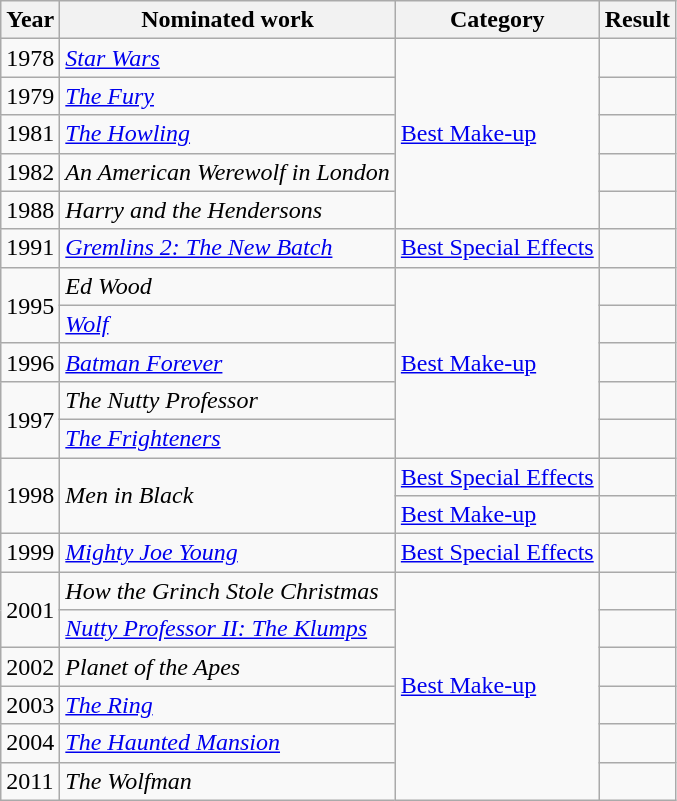<table class="wikitable">
<tr>
<th>Year</th>
<th>Nominated work</th>
<th>Category</th>
<th>Result</th>
</tr>
<tr>
<td>1978</td>
<td><em><a href='#'>Star Wars</a></em></td>
<td rowspan="5"><a href='#'>Best Make-up</a></td>
<td></td>
</tr>
<tr>
<td>1979</td>
<td><em><a href='#'>The Fury</a></em></td>
<td></td>
</tr>
<tr>
<td>1981</td>
<td><em><a href='#'>The Howling</a></em></td>
<td></td>
</tr>
<tr>
<td>1982</td>
<td><em>An American Werewolf in London</em></td>
<td></td>
</tr>
<tr>
<td>1988</td>
<td><em>Harry and the Hendersons</em></td>
<td></td>
</tr>
<tr>
<td>1991</td>
<td><em><a href='#'>Gremlins 2: The New Batch</a></em></td>
<td><a href='#'>Best Special Effects</a></td>
<td></td>
</tr>
<tr>
<td rowspan="2">1995</td>
<td><em>Ed Wood</em></td>
<td rowspan="5"><a href='#'>Best Make-up</a></td>
<td></td>
</tr>
<tr>
<td><em><a href='#'>Wolf</a></em></td>
<td></td>
</tr>
<tr>
<td>1996</td>
<td><em><a href='#'>Batman Forever</a></em></td>
<td></td>
</tr>
<tr>
<td rowspan="2">1997</td>
<td><em>The Nutty Professor</em></td>
<td></td>
</tr>
<tr>
<td><em><a href='#'>The Frighteners</a></em></td>
<td></td>
</tr>
<tr>
<td rowspan="2">1998</td>
<td rowspan="2"><em>Men in Black</em></td>
<td><a href='#'>Best Special Effects</a></td>
<td></td>
</tr>
<tr>
<td><a href='#'>Best Make-up</a></td>
<td></td>
</tr>
<tr>
<td>1999</td>
<td><em><a href='#'>Mighty Joe Young</a></em></td>
<td><a href='#'>Best Special Effects</a></td>
<td></td>
</tr>
<tr>
<td rowspan="2">2001</td>
<td><em>How the Grinch Stole Christmas</em></td>
<td rowspan="6"><a href='#'>Best Make-up</a></td>
<td></td>
</tr>
<tr>
<td><em><a href='#'>Nutty Professor II: The Klumps</a></em></td>
<td></td>
</tr>
<tr>
<td>2002</td>
<td><em>Planet of the Apes</em></td>
<td></td>
</tr>
<tr>
<td>2003</td>
<td><em><a href='#'>The Ring</a></em></td>
<td></td>
</tr>
<tr>
<td>2004</td>
<td><em><a href='#'>The Haunted Mansion</a></em></td>
<td></td>
</tr>
<tr>
<td>2011</td>
<td><em>The Wolfman</em></td>
<td></td>
</tr>
</table>
